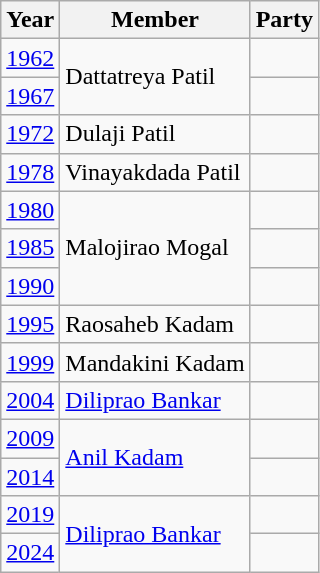<table class = wikitable>
<tr>
<th>Year</th>
<th>Member</th>
<th colspan=2>Party</th>
</tr>
<tr>
<td><a href='#'>1962</a></td>
<td rowspan=2>Dattatreya Patil</td>
<td></td>
</tr>
<tr>
<td><a href='#'>1967</a></td>
</tr>
<tr>
<td><a href='#'>1972</a></td>
<td>Dulaji Patil</td>
<td></td>
</tr>
<tr>
<td><a href='#'>1978</a></td>
<td>Vinayakdada Patil</td>
<td></td>
</tr>
<tr>
<td><a href='#'>1980</a></td>
<td rowspan=3>Malojirao Mogal</td>
<td></td>
</tr>
<tr>
<td><a href='#'>1985</a></td>
<td></td>
</tr>
<tr>
<td><a href='#'>1990</a></td>
<td></td>
</tr>
<tr>
<td><a href='#'>1995</a></td>
<td>Raosaheb Kadam</td>
<td></td>
</tr>
<tr>
<td><a href='#'>1999</a></td>
<td>Mandakini Kadam</td>
</tr>
<tr>
<td><a href='#'>2004</a></td>
<td><a href='#'>Diliprao Bankar</a></td>
<td></td>
</tr>
<tr>
<td><a href='#'>2009</a></td>
<td rowspan=2><a href='#'>Anil Kadam</a></td>
<td></td>
</tr>
<tr>
<td><a href='#'>2014</a></td>
</tr>
<tr>
<td><a href='#'>2019</a></td>
<td rowspan=2><a href='#'>Diliprao Bankar</a></td>
<td></td>
</tr>
<tr>
<td><a href='#'>2024</a></td>
</tr>
</table>
